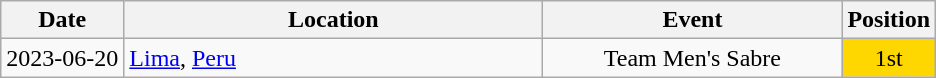<table class="wikitable" style="text-align:center;">
<tr>
<th>Date</th>
<th style="width:17em">Location</th>
<th style="width:12em">Event</th>
<th>Position</th>
</tr>
<tr>
<td>2023-06-20</td>
<td rowspan="1" align="left"> <a href='#'>Lima</a>, <a href='#'>Peru</a></td>
<td>Team Men's Sabre</td>
<td bgcolor="gold">1st</td>
</tr>
</table>
